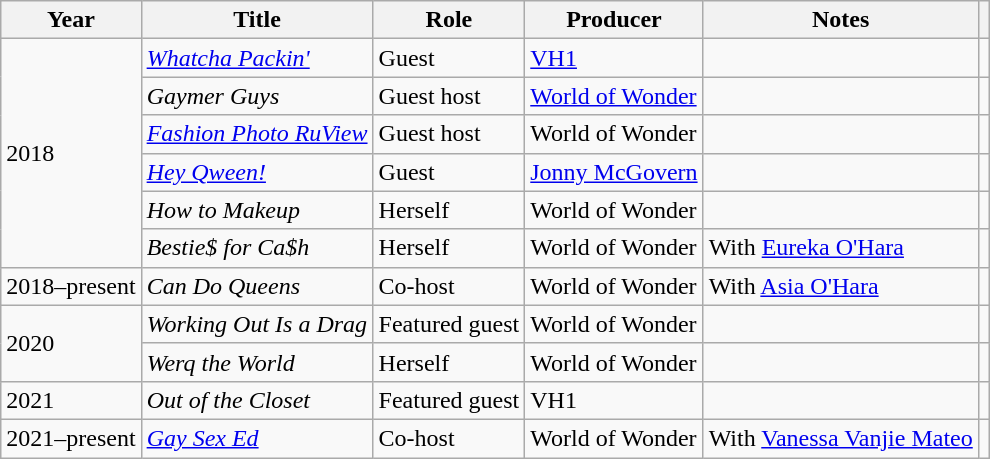<table class="wikitable plainrowheaders sortable">
<tr>
<th>Year</th>
<th>Title</th>
<th scope="col">Role</th>
<th scope="col">Producer</th>
<th scope="col" class="unsortable">Notes</th>
<th style="text-align: center;" class="unsortable"></th>
</tr>
<tr>
<td rowspan ="6">2018</td>
<td><em><a href='#'>Whatcha Packin'</a></em></td>
<td>Guest</td>
<td><a href='#'>VH1</a></td>
<td></td>
<td style="text-align: center;"></td>
</tr>
<tr>
<td><em>Gaymer Guys</em></td>
<td>Guest host</td>
<td><a href='#'>World of Wonder</a></td>
<td></td>
<td style="text-align: center;"></td>
</tr>
<tr>
<td><em><a href='#'>Fashion Photo RuView</a></em></td>
<td>Guest host</td>
<td>World of Wonder</td>
<td></td>
<td style="text-align: center;"></td>
</tr>
<tr>
<td><em><a href='#'>Hey Qween!</a></em></td>
<td>Guest</td>
<td><a href='#'>Jonny McGovern</a></td>
<td></td>
<td style="text-align: center;"></td>
</tr>
<tr>
<td><em>How to Makeup</em></td>
<td>Herself</td>
<td>World of Wonder</td>
<td></td>
<td style="text-align: center;"></td>
</tr>
<tr>
<td><em>Bestie$ for Ca$h</em></td>
<td>Herself</td>
<td>World of Wonder</td>
<td>With <a href='#'>Eureka O'Hara</a></td>
<td style="text-align: center;"></td>
</tr>
<tr>
<td>2018–present</td>
<td><em>Can Do Queens</em></td>
<td>Co-host</td>
<td>World of Wonder</td>
<td>With <a href='#'>Asia O'Hara</a></td>
<td style="text-align: center;"></td>
</tr>
<tr>
<td rowspan ="2">2020</td>
<td><em>Working Out Is a Drag</em></td>
<td>Featured guest</td>
<td>World of Wonder</td>
<td></td>
<td style="text-align: center;"></td>
</tr>
<tr>
<td><em>Werq the World</em></td>
<td>Herself</td>
<td>World of Wonder</td>
<td></td>
<td style="text-align: center;"></td>
</tr>
<tr>
<td rowspan="1">2021</td>
<td><em>Out of the Closet</em></td>
<td>Featured guest</td>
<td>VH1</td>
<td></td>
<td style="text-align: center;"></td>
</tr>
<tr>
<td rowspan="1">2021–present</td>
<td><em><a href='#'>Gay Sex Ed</a></em></td>
<td>Co-host</td>
<td>World of Wonder</td>
<td>With <a href='#'>Vanessa Vanjie Mateo</a></td>
<td style="text-align: center;"></td>
</tr>
</table>
